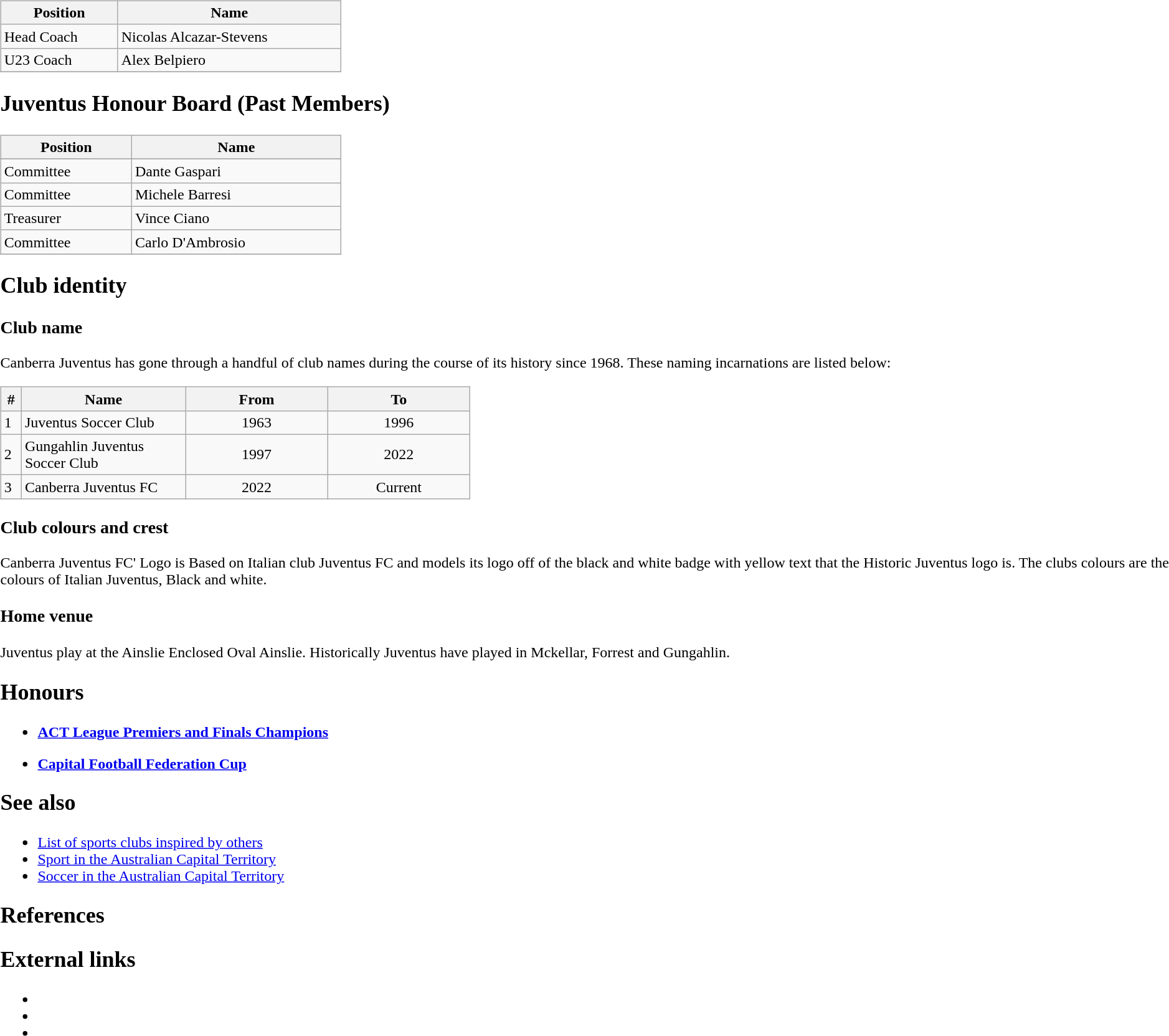<table>
<tr valign=top>
<td><br><table class="wikitable" width=365px>
<tr>
<th>Position</th>
<th>Name</th>
</tr>
<tr>
<td>Head Coach</td>
<td> Nicolas Alcazar-Stevens</td>
</tr>
<tr>
<td>U23 Coach</td>
<td> Alex Belpiero</td>
</tr>
<tr>
</tr>
</table>
<h2>Juventus Honour Board (Past Members)</h2><table class="wikitable" width=365px>
<tr>
<th>Position</th>
<th>Name</th>
</tr>
<tr>
</tr>
<tr>
<td>Committee</td>
<td> Dante Gaspari</td>
</tr>
<tr>
<td>Committee</td>
<td> Michele Barresi</td>
</tr>
<tr>
<td>Treasurer</td>
<td> Vince Ciano</td>
</tr>
<tr>
<td>Committee</td>
<td>Carlo D'Ambrosio</td>
</tr>
<tr>
</tr>
<tr>
</tr>
</table>
<h2>Club identity</h2><h3>Club name</h3>Canberra Juventus has gone through a handful of club names during the course of its history since 1968. These naming incarnations are listed below:<table class="sortable wikitable" style="width:40%;text-align:center">
<tr>
<th width=1%>#</th>
<th width=15%>Name</th>
<th width=13%>From</th>
<th width=13%>To</th>
</tr>
<tr>
<td align=left>1</td>
<td align=left>Juventus Soccer Club</td>
<td>1963</td>
<td>1996</td>
</tr>
<tr>
<td align=left>2</td>
<td align=left>Gungahlin Juventus Soccer Club</td>
<td>1997</td>
<td>2022</td>
</tr>
<tr>
<td align=left>3</td>
<td align=left>Canberra Juventus FC</td>
<td>2022</td>
<td>Current</td>
</tr>
</table>
<h3>Club colours and crest</h3>Canberra Juventus FC' Logo is Based on Italian club Juventus FC and models its logo off of the black and white badge with yellow text that the Historic Juventus logo is. The clubs colours are the colours of Italian Juventus, Black and white.<h3>Home venue</h3>Juventus play at the Ainslie Enclosed Oval Ainslie. Historically Juventus have played in Mckellar, Forrest and Gungahlin.<h2>Honours</h2><ul><li><strong><a href='#'>ACT League Premiers and Finals Champions</a></strong></li></ul><ul><li><strong><a href='#'>Capital Football Federation Cup</a></strong></li></ul><h2>See also</h2><ul><li><a href='#'>List of sports clubs inspired by others</a></li><li><a href='#'>Sport in the Australian Capital Territory</a></li><li><a href='#'>Soccer in the Australian Capital Territory</a></li></ul><h2>References</h2><h2>External links</h2><ul><li></li><li></li><li></li></ul></td>
</tr>
</table>
